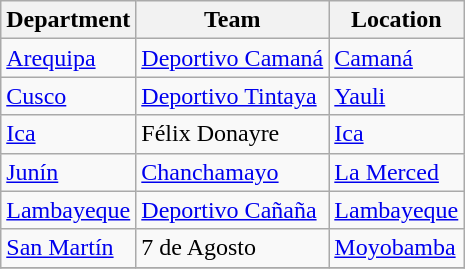<table class="wikitable">
<tr>
<th>Department</th>
<th>Team</th>
<th>Location</th>
</tr>
<tr>
<td><a href='#'>Arequipa</a></td>
<td><a href='#'>Deportivo Camaná</a></td>
<td><a href='#'>Camaná</a></td>
</tr>
<tr>
<td><a href='#'>Cusco</a></td>
<td><a href='#'>Deportivo Tintaya</a></td>
<td><a href='#'>Yauli</a></td>
</tr>
<tr>
<td><a href='#'>Ica</a></td>
<td>Félix Donayre</td>
<td><a href='#'>Ica</a></td>
</tr>
<tr>
<td><a href='#'>Junín</a></td>
<td><a href='#'>Chanchamayo</a></td>
<td><a href='#'>La Merced</a></td>
</tr>
<tr>
<td><a href='#'>Lambayeque</a></td>
<td><a href='#'>Deportivo Cañaña</a></td>
<td><a href='#'>Lambayeque</a></td>
</tr>
<tr>
<td><a href='#'>San Martín</a></td>
<td>7 de Agosto</td>
<td><a href='#'>Moyobamba</a></td>
</tr>
<tr>
</tr>
</table>
